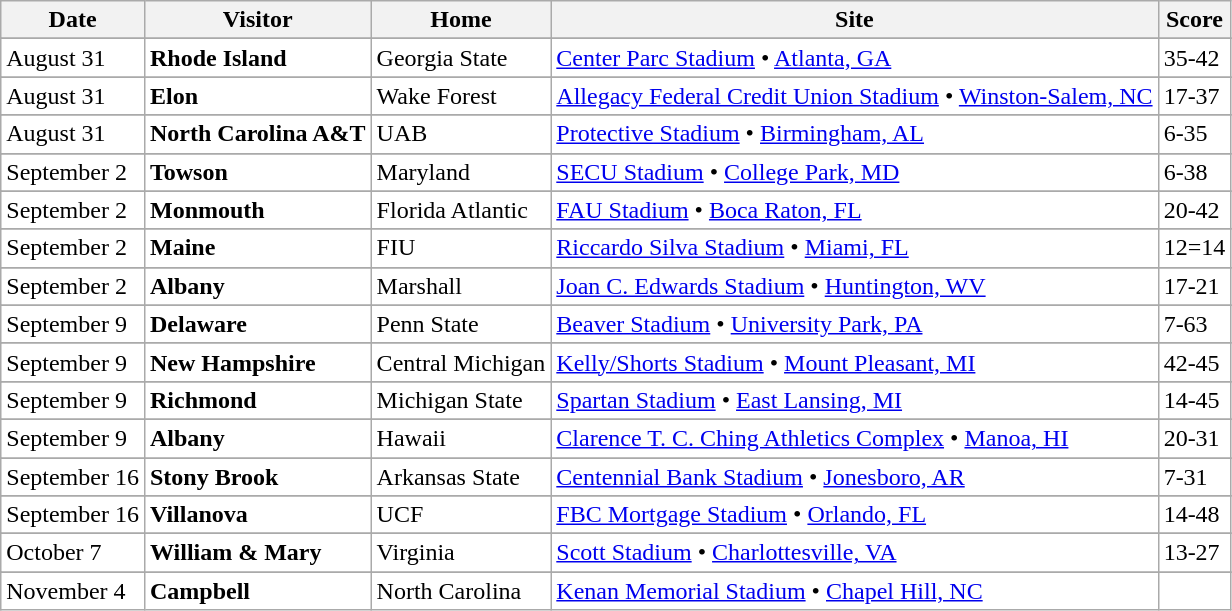<table class="wikitable">
<tr>
<th>Date</th>
<th>Visitor</th>
<th>Home</th>
<th>Site</th>
<th>Score</th>
</tr>
<tr>
</tr>
<tr style="background:white">
<td>August 31</td>
<td><strong>Rhode Island</strong></td>
<td>Georgia State</td>
<td><a href='#'>Center Parc Stadium</a> • <a href='#'>Atlanta, GA</a></td>
<td>35-42</td>
</tr>
<tr>
</tr>
<tr style="background:white">
<td>August 31</td>
<td><strong>Elon</strong></td>
<td>Wake Forest</td>
<td><a href='#'>Allegacy Federal Credit Union Stadium</a> • <a href='#'>Winston-Salem, NC</a></td>
<td>17-37</td>
</tr>
<tr>
</tr>
<tr style="background:white">
<td>August 31</td>
<td><strong>North Carolina A&T</strong></td>
<td>UAB</td>
<td><a href='#'>Protective Stadium</a> • <a href='#'>Birmingham, AL</a></td>
<td>6-35</td>
</tr>
<tr>
</tr>
<tr style="background:white">
<td>September 2</td>
<td><strong>Towson</strong></td>
<td>Maryland</td>
<td><a href='#'>SECU Stadium</a> • <a href='#'>College Park, MD</a></td>
<td>6-38</td>
</tr>
<tr>
</tr>
<tr style="background:white">
<td>September 2</td>
<td><strong>Monmouth</strong></td>
<td>Florida Atlantic</td>
<td><a href='#'>FAU Stadium</a> • <a href='#'>Boca Raton, FL</a></td>
<td>20-42</td>
</tr>
<tr>
</tr>
<tr style="background:white">
<td>September 2</td>
<td><strong>Maine</strong></td>
<td>FIU</td>
<td><a href='#'>Riccardo Silva Stadium</a> • <a href='#'>Miami, FL</a></td>
<td>12=14</td>
</tr>
<tr>
</tr>
<tr style="background:white">
<td>September 2</td>
<td><strong>Albany</strong></td>
<td>Marshall</td>
<td><a href='#'>Joan C. Edwards Stadium</a> • <a href='#'>Huntington, WV</a></td>
<td>17-21</td>
</tr>
<tr>
</tr>
<tr style="background:white">
<td>September 9</td>
<td><strong>Delaware</strong></td>
<td>Penn State</td>
<td><a href='#'>Beaver Stadium</a> • <a href='#'>University Park, PA</a></td>
<td>7-63</td>
</tr>
<tr>
</tr>
<tr style="background:white">
<td>September 9</td>
<td><strong>New Hampshire</strong></td>
<td>Central Michigan</td>
<td><a href='#'>Kelly/Shorts Stadium</a> • <a href='#'>Mount Pleasant, MI</a></td>
<td>42-45</td>
</tr>
<tr>
</tr>
<tr style="background:white">
<td>September 9</td>
<td><strong>Richmond</strong></td>
<td>Michigan State</td>
<td><a href='#'>Spartan Stadium</a> • <a href='#'>East Lansing, MI</a></td>
<td>14-45</td>
</tr>
<tr>
</tr>
<tr style="background:white">
<td>September 9</td>
<td><strong>Albany</strong></td>
<td>Hawaii</td>
<td><a href='#'>Clarence T. C. Ching Athletics Complex</a> • <a href='#'>Manoa, HI</a></td>
<td>20-31</td>
</tr>
<tr>
</tr>
<tr style="background:white">
<td>September 16</td>
<td><strong>Stony Brook</strong></td>
<td>Arkansas State</td>
<td><a href='#'>Centennial Bank Stadium</a> • <a href='#'>Jonesboro, AR</a></td>
<td>7-31</td>
</tr>
<tr>
</tr>
<tr style="background:white">
<td>September 16</td>
<td><strong>Villanova</strong></td>
<td>UCF</td>
<td><a href='#'>FBC Mortgage Stadium</a> • <a href='#'>Orlando, FL</a></td>
<td>14-48</td>
</tr>
<tr>
</tr>
<tr style="background:white">
<td>October 7</td>
<td><strong>William & Mary</strong></td>
<td>Virginia</td>
<td><a href='#'>Scott Stadium</a> • <a href='#'>Charlottesville, VA</a></td>
<td>13-27</td>
</tr>
<tr>
</tr>
<tr style="background:white">
<td>November 4</td>
<td><strong>Campbell</strong></td>
<td>North Carolina</td>
<td><a href='#'>Kenan Memorial Stadium</a> • <a href='#'>Chapel Hill, NC</a></td>
<td></td>
</tr>
</table>
